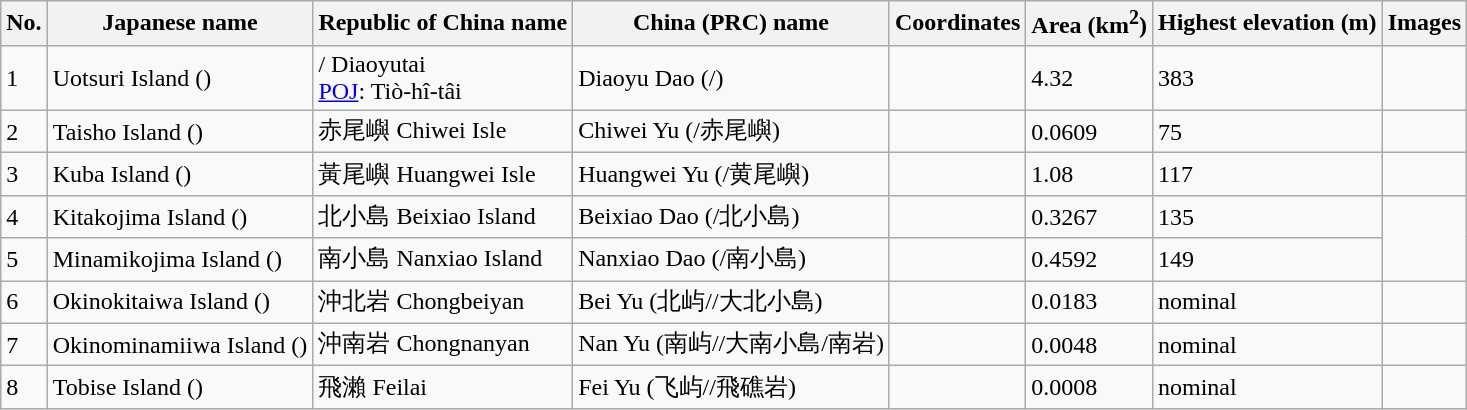<table class="wikitable sortable">
<tr>
<th>No.</th>
<th>Japanese name</th>
<th>Republic of China name</th>
<th>China (PRC) name</th>
<th>Coordinates</th>
<th>Area (km<sup>2</sup>)</th>
<th>Highest elevation (m)</th>
<th>Images</th>
</tr>
<tr>
<td>1</td>
<td>Uotsuri Island ()</td>
<td> /  Diaoyutai<br><a href='#'>POJ</a>: Tiò-hî-tâi</td>
<td>Diaoyu Dao (/)</td>
<td></td>
<td>4.32</td>
<td>383</td>
<td></td>
</tr>
<tr>
<td>2</td>
<td>Taisho Island ()</td>
<td>赤尾嶼 Chiwei Isle</td>
<td>Chiwei Yu (/赤尾嶼)</td>
<td></td>
<td>0.0609</td>
<td>75</td>
<td></td>
</tr>
<tr>
<td>3</td>
<td>Kuba Island ()</td>
<td>黃尾嶼 Huangwei Isle</td>
<td>Huangwei Yu (/黄尾嶼)</td>
<td></td>
<td>1.08</td>
<td>117</td>
<td></td>
</tr>
<tr>
<td>4</td>
<td>Kitakojima Island ()</td>
<td>北小島 Beixiao Island</td>
<td>Beixiao Dao (/北小島)</td>
<td></td>
<td>0.3267</td>
<td>135</td>
<td rowspan="2"></td>
</tr>
<tr>
<td>5</td>
<td>Minamikojima Island ()</td>
<td>南小島 Nanxiao Island</td>
<td>Nanxiao Dao (/南小島)</td>
<td></td>
<td>0.4592</td>
<td>149</td>
</tr>
<tr>
<td>6</td>
<td>Okinokitaiwa Island ()</td>
<td>沖北岩 Chongbeiyan</td>
<td>Bei Yu (北屿//大北小島)</td>
<td></td>
<td>0.0183</td>
<td>nominal</td>
<td></td>
</tr>
<tr>
<td>7</td>
<td>Okinominamiiwa Island ()</td>
<td>沖南岩 Chongnanyan</td>
<td>Nan Yu (南屿//大南小島/南岩)</td>
<td></td>
<td>0.0048</td>
<td>nominal</td>
<td></td>
</tr>
<tr>
<td>8</td>
<td>Tobise Island ()</td>
<td>飛瀨 Feilai</td>
<td>Fei Yu (飞屿//飛礁岩)</td>
<td></td>
<td>0.0008</td>
<td>nominal</td>
<td></td>
</tr>
</table>
